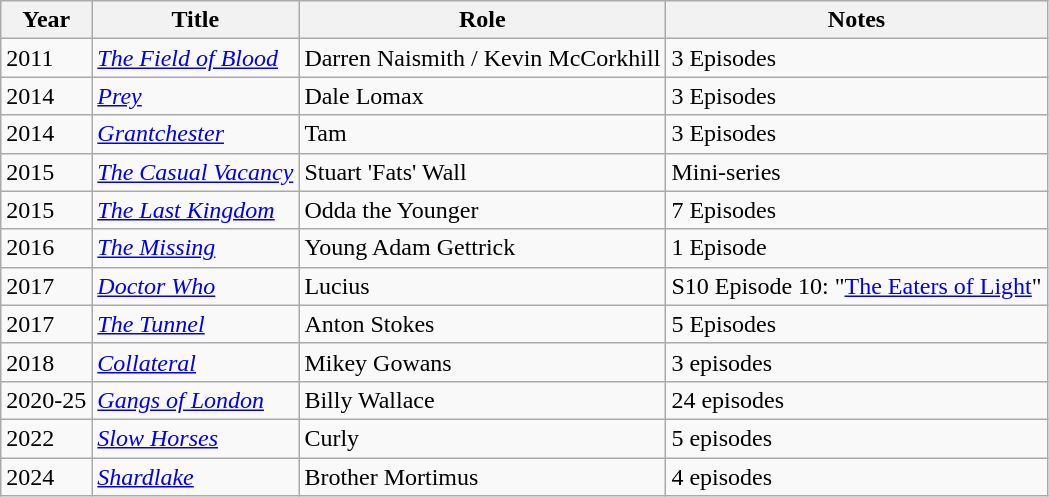<table class="wikitable"|}>
<tr>
<th>Year</th>
<th>Title</th>
<th>Role</th>
<th>Notes</th>
</tr>
<tr>
<td>2011</td>
<td><em><a href='#'>The Field of Blood</a></em></td>
<td>Darren Naismith / Kevin McCorkhill</td>
<td>3 Episodes</td>
</tr>
<tr>
<td>2014</td>
<td><em><a href='#'>Prey</a></em></td>
<td>Dale Lomax</td>
<td>3 Episodes</td>
</tr>
<tr>
<td>2014</td>
<td><em><a href='#'>Grantchester</a></em></td>
<td>Tam</td>
<td>3 Episodes</td>
</tr>
<tr>
<td>2015</td>
<td><em><a href='#'>The Casual Vacancy</a></em></td>
<td>Stuart 'Fats' Wall</td>
<td>Mini-series</td>
</tr>
<tr>
<td>2015</td>
<td><em><a href='#'>The Last Kingdom</a></em></td>
<td>Odda the Younger</td>
<td>7 Episodes</td>
</tr>
<tr>
<td>2016</td>
<td><em><a href='#'>The Missing</a></em></td>
<td>Young Adam Gettrick</td>
<td>1 Episode</td>
</tr>
<tr>
<td>2017</td>
<td><em><a href='#'>Doctor Who</a></em></td>
<td>Lucius</td>
<td>S10 Episode 10: "<a href='#'>The Eaters of Light</a>"</td>
</tr>
<tr>
<td>2017</td>
<td><em><a href='#'>The Tunnel</a></em></td>
<td>Anton Stokes</td>
<td>5 Episodes</td>
</tr>
<tr>
<td>2018</td>
<td><em><a href='#'>Collateral</a></em></td>
<td>Mikey Gowans</td>
<td>3 episodes</td>
</tr>
<tr>
<td>2020-25</td>
<td><em><a href='#'>Gangs of London</a></em></td>
<td>Billy Wallace</td>
<td>24 episodes</td>
</tr>
<tr>
<td>2022</td>
<td><em><a href='#'>Slow Horses</a></em></td>
<td>Curly</td>
<td>5 episodes</td>
</tr>
<tr>
<td>2024</td>
<td><em><a href='#'>Shardlake</a></em></td>
<td>Brother Mortimus</td>
<td>4 episodes</td>
</tr>
</table>
